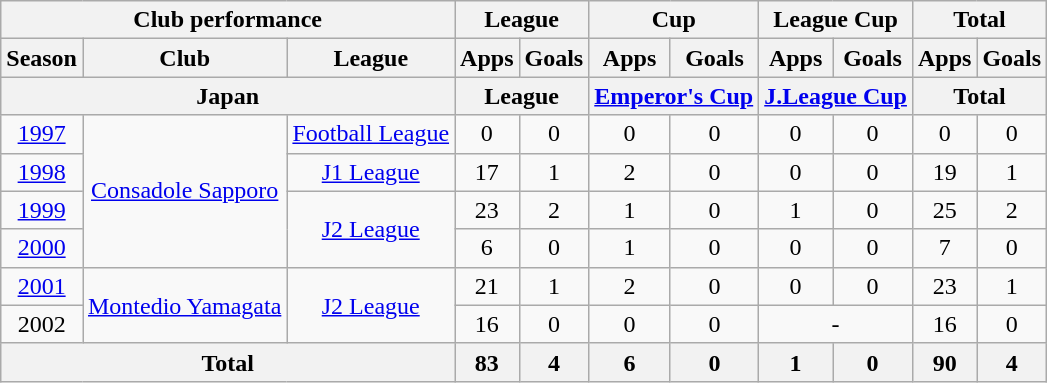<table class="wikitable" style="text-align:center;">
<tr>
<th colspan=3>Club performance</th>
<th colspan=2>League</th>
<th colspan=2>Cup</th>
<th colspan=2>League Cup</th>
<th colspan=2>Total</th>
</tr>
<tr>
<th>Season</th>
<th>Club</th>
<th>League</th>
<th>Apps</th>
<th>Goals</th>
<th>Apps</th>
<th>Goals</th>
<th>Apps</th>
<th>Goals</th>
<th>Apps</th>
<th>Goals</th>
</tr>
<tr>
<th colspan=3>Japan</th>
<th colspan=2>League</th>
<th colspan=2><a href='#'>Emperor's Cup</a></th>
<th colspan=2><a href='#'>J.League Cup</a></th>
<th colspan=2>Total</th>
</tr>
<tr>
<td><a href='#'>1997</a></td>
<td rowspan="4"><a href='#'>Consadole Sapporo</a></td>
<td><a href='#'>Football League</a></td>
<td>0</td>
<td>0</td>
<td>0</td>
<td>0</td>
<td>0</td>
<td>0</td>
<td>0</td>
<td>0</td>
</tr>
<tr>
<td><a href='#'>1998</a></td>
<td><a href='#'>J1 League</a></td>
<td>17</td>
<td>1</td>
<td>2</td>
<td>0</td>
<td>0</td>
<td>0</td>
<td>19</td>
<td>1</td>
</tr>
<tr>
<td><a href='#'>1999</a></td>
<td rowspan="2"><a href='#'>J2 League</a></td>
<td>23</td>
<td>2</td>
<td>1</td>
<td>0</td>
<td>1</td>
<td>0</td>
<td>25</td>
<td>2</td>
</tr>
<tr>
<td><a href='#'>2000</a></td>
<td>6</td>
<td>0</td>
<td>1</td>
<td>0</td>
<td>0</td>
<td>0</td>
<td>7</td>
<td>0</td>
</tr>
<tr>
<td><a href='#'>2001</a></td>
<td rowspan="2"><a href='#'>Montedio Yamagata</a></td>
<td rowspan="2"><a href='#'>J2 League</a></td>
<td>21</td>
<td>1</td>
<td>2</td>
<td>0</td>
<td>0</td>
<td>0</td>
<td>23</td>
<td>1</td>
</tr>
<tr>
<td>2002</td>
<td>16</td>
<td>0</td>
<td>0</td>
<td>0</td>
<td colspan="2">-</td>
<td>16</td>
<td>0</td>
</tr>
<tr>
<th colspan=3>Total</th>
<th>83</th>
<th>4</th>
<th>6</th>
<th>0</th>
<th>1</th>
<th>0</th>
<th>90</th>
<th>4</th>
</tr>
</table>
